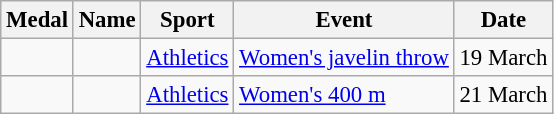<table class="wikitable sortable" style="font-size:95%">
<tr>
<th>Medal</th>
<th>Name</th>
<th>Sport</th>
<th>Event</th>
<th>Date</th>
</tr>
<tr>
<td></td>
<td></td>
<td><a href='#'>Athletics</a></td>
<td><a href='#'>Women's javelin throw</a></td>
<td>19 March</td>
</tr>
<tr>
<td></td>
<td></td>
<td><a href='#'>Athletics</a></td>
<td><a href='#'>Women's 400 m</a></td>
<td>21 March</td>
</tr>
</table>
